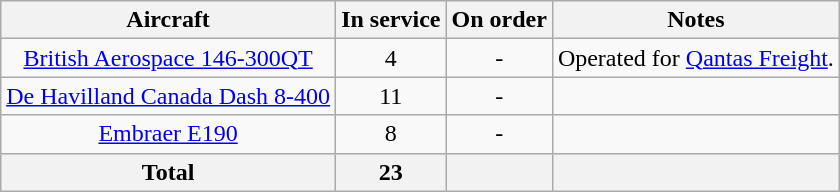<table class="wikitable" style="margin:0.5em auto; text-align:center">
<tr>
<th>Aircraft</th>
<th>In service</th>
<th>On order</th>
<th>Notes</th>
</tr>
<tr>
<td><a href='#'>British Aerospace 146-300QT</a></td>
<td>4</td>
<td>-</td>
<td>Operated for <a href='#'>Qantas Freight</a>.</td>
</tr>
<tr>
<td><a href='#'>De Havilland Canada Dash 8-400</a></td>
<td>11</td>
<td>-</td>
<td></td>
</tr>
<tr>
<td><a href='#'>Embraer E190</a></td>
<td>8</td>
<td>-</td>
<td></td>
</tr>
<tr>
<th>Total</th>
<th>23</th>
<th></th>
<th></th>
</tr>
</table>
